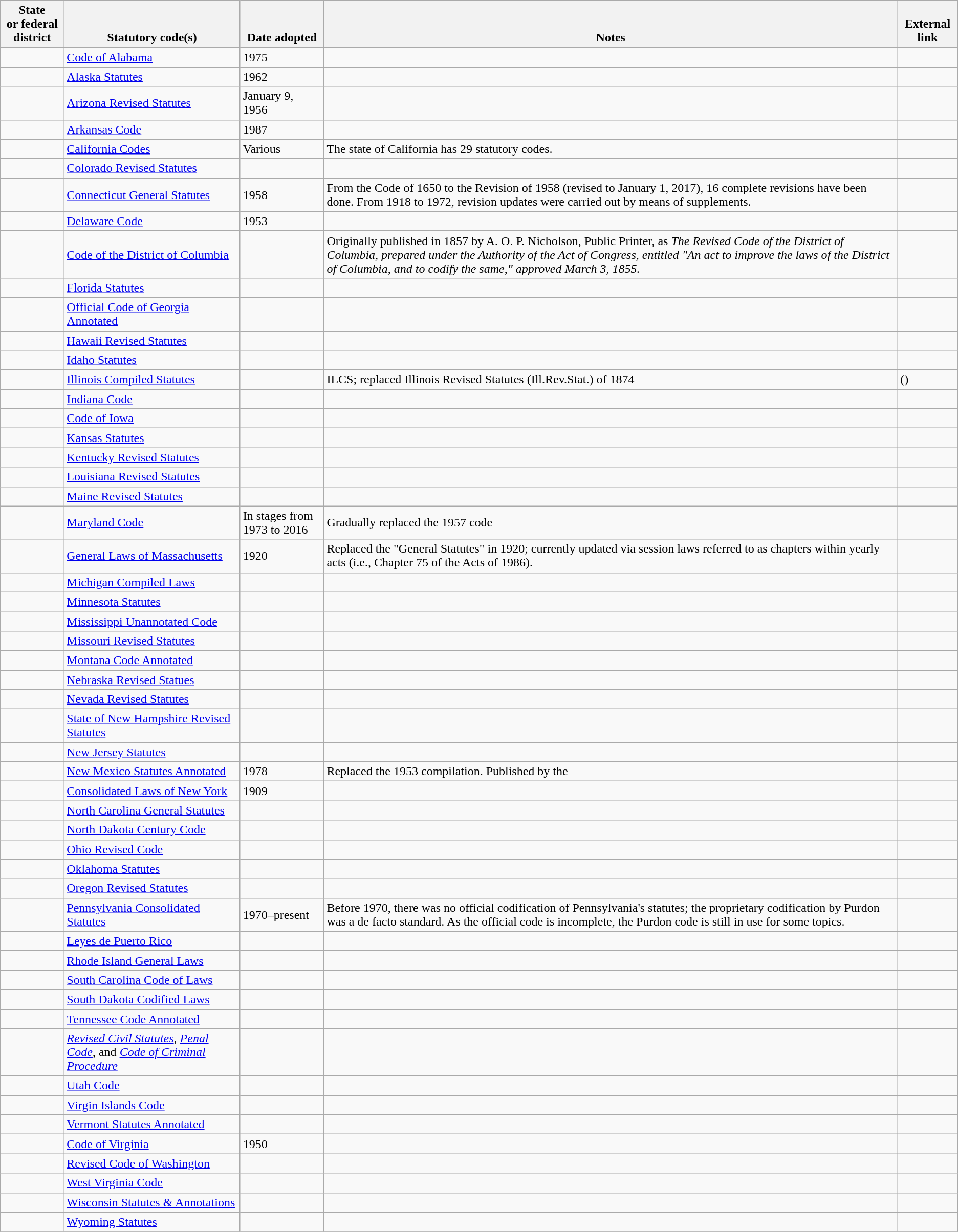<table class=wikitable>
<tr valign=bottom>
<th>State<br> or federal district</th>
<th>Statutory code(s)</th>
<th>Date adopted</th>
<th>Notes</th>
<th>External link</th>
</tr>
<tr>
<td></td>
<td><a href='#'>Code of Alabama</a></td>
<td>1975</td>
<td></td>
<td><br></td>
</tr>
<tr>
<td></td>
<td><a href='#'>Alaska Statutes</a></td>
<td>1962</td>
<td></td>
<td></td>
</tr>
<tr>
<td></td>
<td><a href='#'>Arizona Revised Statutes</a></td>
<td>January 9, 1956 </td>
<td></td>
<td></td>
</tr>
<tr>
<td></td>
<td><a href='#'>Arkansas Code</a></td>
<td>1987</td>
<td></td>
<td></td>
</tr>
<tr>
<td></td>
<td><a href='#'>California Codes</a></td>
<td>Various</td>
<td>The state of California has 29 statutory codes.</td>
<td></td>
</tr>
<tr>
<td></td>
<td><a href='#'>Colorado Revised Statutes</a></td>
<td></td>
<td></td>
<td></td>
</tr>
<tr>
<td></td>
<td><a href='#'>Connecticut General Statutes</a></td>
<td>1958</td>
<td>From the Code of 1650 to the Revision of 1958 (revised to January 1, 2017), 16 complete revisions have been done. From 1918 to 1972, revision updates were carried out by means of supplements.</td>
<td></td>
</tr>
<tr>
<td></td>
<td><a href='#'>Delaware Code</a></td>
<td>1953</td>
<td></td>
<td></td>
</tr>
<tr>
<td></td>
<td><a href='#'>Code of the District of Columbia</a></td>
<td></td>
<td>Originally published in 1857 by A. O. P. Nicholson, Public Printer, as <em>The Revised Code of the District of Columbia, prepared under the Authority of the Act of Congress, entitled "An act to improve the laws of the District of Columbia, and to codify the same," approved March 3, 1855.</em></td>
<td></td>
</tr>
<tr>
<td></td>
<td><a href='#'>Florida Statutes</a></td>
<td></td>
<td></td>
<td></td>
</tr>
<tr>
<td></td>
<td><a href='#'>Official Code of Georgia Annotated</a></td>
<td></td>
<td></td>
<td></td>
</tr>
<tr>
<td></td>
<td><a href='#'>Hawaii Revised Statutes</a></td>
<td></td>
<td></td>
<td></td>
</tr>
<tr>
<td></td>
<td><a href='#'>Idaho Statutes</a></td>
<td></td>
<td></td>
<td></td>
</tr>
<tr>
<td></td>
<td><a href='#'>Illinois Compiled Statutes</a></td>
<td></td>
<td>ILCS; replaced Illinois Revised Statutes (Ill.Rev.Stat.) of 1874</td>
<td> ()</td>
</tr>
<tr>
<td></td>
<td><a href='#'>Indiana Code</a></td>
<td></td>
<td></td>
<td></td>
</tr>
<tr>
<td></td>
<td><a href='#'>Code of Iowa</a></td>
<td></td>
<td></td>
<td></td>
</tr>
<tr>
<td></td>
<td><a href='#'>Kansas Statutes</a></td>
<td></td>
<td></td>
<td><br></td>
</tr>
<tr>
<td></td>
<td><a href='#'>Kentucky Revised Statutes</a></td>
<td></td>
<td></td>
<td><br></td>
</tr>
<tr>
<td></td>
<td><a href='#'>Louisiana Revised Statutes</a></td>
<td></td>
<td></td>
<td><br></td>
</tr>
<tr>
<td></td>
<td><a href='#'>Maine Revised Statutes</a></td>
<td></td>
<td></td>
<td></td>
</tr>
<tr>
<td></td>
<td><a href='#'>Maryland Code</a></td>
<td>In stages from 1973 to 2016</td>
<td>Gradually replaced the 1957 code</td>
<td><br></td>
</tr>
<tr>
<td></td>
<td><a href='#'>General Laws of Massachusetts</a></td>
<td>1920</td>
<td>Replaced the "General Statutes" in 1920; currently updated via session laws referred to as chapters within yearly acts (i.e., Chapter 75 of the Acts of 1986).</td>
<td></td>
</tr>
<tr>
<td></td>
<td><a href='#'>Michigan Compiled Laws</a></td>
<td></td>
<td></td>
<td></td>
</tr>
<tr>
<td></td>
<td><a href='#'>Minnesota Statutes</a></td>
<td></td>
<td></td>
<td></td>
</tr>
<tr>
<td></td>
<td><a href='#'>Mississippi Unannotated Code</a></td>
<td></td>
<td></td>
<td></td>
</tr>
<tr>
<td></td>
<td><a href='#'>Missouri Revised Statutes</a></td>
<td></td>
<td></td>
<td></td>
</tr>
<tr>
<td></td>
<td><a href='#'>Montana Code Annotated</a></td>
<td></td>
<td></td>
<td></td>
</tr>
<tr>
<td></td>
<td><a href='#'>Nebraska Revised Statues</a></td>
<td></td>
<td></td>
<td></td>
</tr>
<tr>
<td></td>
<td><a href='#'>Nevada Revised Statutes</a></td>
<td></td>
<td></td>
<td></td>
</tr>
<tr>
<td></td>
<td><a href='#'>State of New Hampshire Revised Statutes</a></td>
<td></td>
<td></td>
<td></td>
</tr>
<tr>
<td></td>
<td><a href='#'>New Jersey Statutes</a></td>
<td></td>
<td></td>
<td></td>
</tr>
<tr>
<td></td>
<td><a href='#'>New Mexico Statutes Annotated</a></td>
<td>1978</td>
<td>Replaced the 1953 compilation.  Published by the </td>
<td></td>
</tr>
<tr>
<td></td>
<td><a href='#'>Consolidated Laws of New York</a></td>
<td>1909</td>
<td></td>
<td></td>
</tr>
<tr>
<td></td>
<td><a href='#'>North Carolina General Statutes</a></td>
<td></td>
<td></td>
<td></td>
</tr>
<tr>
<td></td>
<td><a href='#'>North Dakota Century Code</a></td>
<td></td>
<td></td>
<td></td>
</tr>
<tr>
<td></td>
<td><a href='#'>Ohio Revised Code</a></td>
<td></td>
<td></td>
<td></td>
</tr>
<tr>
<td></td>
<td><a href='#'>Oklahoma Statutes</a></td>
<td></td>
<td></td>
<td></td>
</tr>
<tr>
<td></td>
<td><a href='#'>Oregon Revised Statutes</a></td>
<td></td>
<td></td>
<td></td>
</tr>
<tr>
<td></td>
<td><a href='#'>Pennsylvania Consolidated Statutes</a></td>
<td>1970–present</td>
<td>Before 1970, there was no official codification of Pennsylvania's statutes; the proprietary codification by Purdon was a de facto standard.  As the official code is incomplete, the Purdon code is still in use for some topics. </td>
<td></td>
</tr>
<tr>
<td></td>
<td><a href='#'>Leyes de Puerto Rico</a></td>
<td></td>
<td></td>
<td></td>
</tr>
<tr>
<td></td>
<td><a href='#'>Rhode Island General Laws</a></td>
<td></td>
<td></td>
<td></td>
</tr>
<tr>
<td></td>
<td><a href='#'>South Carolina Code of Laws</a></td>
<td></td>
<td></td>
<td></td>
</tr>
<tr>
<td></td>
<td><a href='#'>South Dakota Codified Laws</a></td>
<td></td>
<td></td>
<td></td>
</tr>
<tr>
<td></td>
<td><a href='#'>Tennessee Code Annotated</a></td>
<td></td>
<td></td>
<td></td>
</tr>
<tr>
<td></td>
<td><a href='#'><em>Revised Civil Statutes</em></a>, <a href='#'><em>Penal Code</em></a>, and <a href='#'><em>Code of Criminal Procedure</em></a></td>
<td></td>
<td></td>
<td></td>
</tr>
<tr>
<td></td>
<td><a href='#'>Utah Code</a></td>
<td></td>
<td></td>
<td></td>
</tr>
<tr>
<td></td>
<td><a href='#'>Virgin Islands Code</a></td>
<td></td>
<td></td>
<td></td>
</tr>
<tr>
<td></td>
<td><a href='#'>Vermont Statutes Annotated</a></td>
<td></td>
<td></td>
<td></td>
</tr>
<tr>
<td></td>
<td><a href='#'>Code of Virginia</a></td>
<td>1950</td>
<td></td>
<td></td>
</tr>
<tr>
<td></td>
<td><a href='#'>Revised Code of Washington</a></td>
<td></td>
<td></td>
<td></td>
</tr>
<tr>
<td></td>
<td><a href='#'>West Virginia Code</a></td>
<td></td>
<td></td>
<td></td>
</tr>
<tr>
<td></td>
<td><a href='#'>Wisconsin Statutes & Annotations</a></td>
<td></td>
<td></td>
<td></td>
</tr>
<tr>
<td></td>
<td><a href='#'>Wyoming Statutes</a></td>
<td></td>
<td></td>
<td></td>
</tr>
<tr valign=top>
</tr>
</table>
